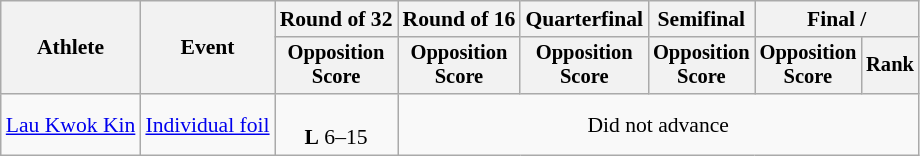<table class="wikitable" style="font-size:90%">
<tr>
<th rowspan="2">Athlete</th>
<th rowspan="2">Event</th>
<th>Round of 32</th>
<th>Round of 16</th>
<th>Quarterfinal</th>
<th>Semifinal</th>
<th colspan=2>Final / </th>
</tr>
<tr style="font-size:95%">
<th>Opposition <br> Score</th>
<th>Opposition <br> Score</th>
<th>Opposition <br> Score</th>
<th>Opposition <br> Score</th>
<th>Opposition <br> Score</th>
<th>Rank</th>
</tr>
<tr align=center>
<td align=left><a href='#'>Lau Kwok Kin</a></td>
<td align=left><a href='#'>Individual foil</a></td>
<td><br><strong>L</strong> 6–15</td>
<td colspan=5>Did not advance</td>
</tr>
</table>
